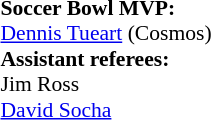<table style="width:100%; font-size:90%;">
<tr>
<td style="width:50%; vertical-align:top;"><br><strong>Soccer Bowl MVP:</strong>
<br><a href='#'>Dennis Tueart</a> (Cosmos)
<br><strong>Assistant referees:</strong>
<br> Jim Ross
<br> <a href='#'>David Socha</a></td>
</tr>
</table>
